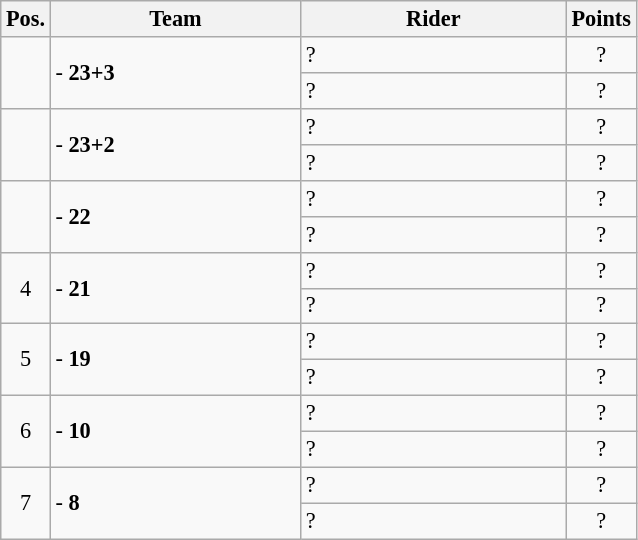<table class=wikitable style="font-size:93%;">
<tr>
<th width=25px>Pos.</th>
<th width=160px>Team</th>
<th width=170px>Rider</th>
<th width=40px>Points</th>
</tr>
<tr align=center >
<td rowspan=2 ></td>
<td rowspan=2 align=left> - <strong>23+3</strong></td>
<td align=left>?</td>
<td>?</td>
</tr>
<tr align=center >
<td align=left>?</td>
<td>?</td>
</tr>
<tr align=center >
<td rowspan=2 ></td>
<td rowspan=2 align=left> - <strong>23+2</strong></td>
<td align=left>?</td>
<td>?</td>
</tr>
<tr align=center >
<td align=left>?</td>
<td>?</td>
</tr>
<tr align=center >
<td rowspan=2 ></td>
<td rowspan=2 align=left> - <strong>22</strong></td>
<td align=left>?</td>
<td>?</td>
</tr>
<tr align=center >
<td align=left>?</td>
<td>?</td>
</tr>
<tr align=center>
<td rowspan=2>4</td>
<td rowspan=2 align=left> - <strong>21</strong></td>
<td align=left>?</td>
<td>?</td>
</tr>
<tr align=center>
<td align=left>?</td>
<td>?</td>
</tr>
<tr align=center>
<td rowspan=2>5</td>
<td rowspan=2 align=left> - <strong>19</strong></td>
<td align=left>?</td>
<td>?</td>
</tr>
<tr align=center>
<td align=left>?</td>
<td>?</td>
</tr>
<tr align=center>
<td rowspan=2>6</td>
<td rowspan=2 align=left> - <strong>10</strong></td>
<td align=left>?</td>
<td>?</td>
</tr>
<tr align=center>
<td align=left>?</td>
<td>?</td>
</tr>
<tr align=center>
<td rowspan=2>7</td>
<td rowspan=2 align=left> - <strong>8</strong></td>
<td align=left>?</td>
<td>?</td>
</tr>
<tr align=center>
<td align=left>?</td>
<td>?</td>
</tr>
</table>
